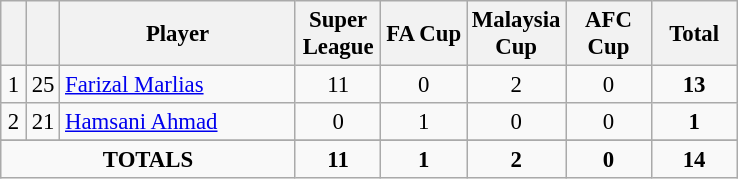<table class="wikitable sortable" style="font-size: 95%; text-align: center">
<tr>
<th width=10></th>
<th width=10></th>
<th width=150>Player</th>
<th width=50>Super League</th>
<th width=50>FA Cup</th>
<th width=50>Malaysia Cup</th>
<th width=50>AFC Cup</th>
<th width=50>Total</th>
</tr>
<tr>
<td>1</td>
<td>25</td>
<td align=left> <a href='#'>Farizal Marlias</a></td>
<td>11</td>
<td>0</td>
<td>2</td>
<td>0</td>
<td><strong>13</strong></td>
</tr>
<tr>
<td>2</td>
<td>21</td>
<td align=left> <a href='#'>Hamsani Ahmad</a></td>
<td>0</td>
<td>1</td>
<td>0</td>
<td>0</td>
<td><strong>1</strong></td>
</tr>
<tr>
</tr>
<tr class="sortbottom">
<td colspan=3><strong>TOTALS</strong></td>
<td><strong>11</strong></td>
<td><strong>1</strong></td>
<td><strong>2</strong></td>
<td><strong>0</strong></td>
<td><strong>14</strong></td>
</tr>
</table>
